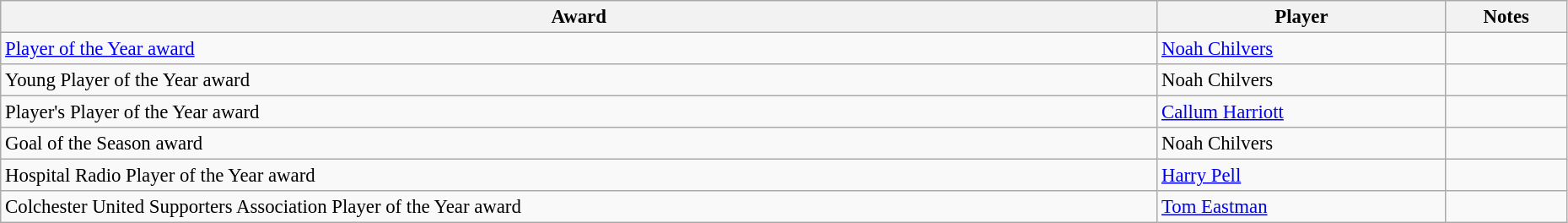<table width=98% class="wikitable" style="text-align:center; font-size:95%; text-align:left">
<tr>
<th>Award</th>
<th>Player</th>
<th>Notes</th>
</tr>
<tr>
<td><a href='#'>Player of the Year award</a></td>
<td> <a href='#'>Noah Chilvers</a></td>
<td></td>
</tr>
<tr>
<td>Young Player of the Year award</td>
<td> Noah Chilvers</td>
<td></td>
</tr>
<tr>
<td>Player's Player of the Year award</td>
<td> <a href='#'>Callum Harriott</a></td>
<td></td>
</tr>
<tr>
<td>Goal of the Season award</td>
<td> Noah Chilvers</td>
<td></td>
</tr>
<tr>
<td>Hospital Radio Player of the Year award</td>
<td> <a href='#'>Harry Pell</a></td>
<td></td>
</tr>
<tr>
<td>Colchester United Supporters Association Player of the Year award</td>
<td> <a href='#'>Tom Eastman</a></td>
<td></td>
</tr>
</table>
